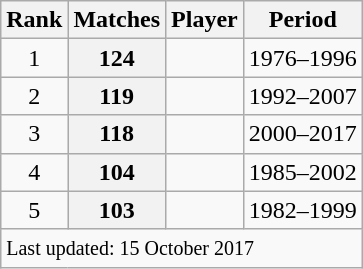<table class="wikitable plainrowheaders sortable">
<tr>
<th scope="col">Rank</th>
<th scope="col">Matches</th>
<th scope="col">Player</th>
<th scope="col">Period</th>
</tr>
<tr>
<td align=center>1</td>
<th scope="row" style="text-align:center;">124</th>
<td></td>
<td>1976–1996</td>
</tr>
<tr>
<td align=center>2</td>
<th scope="row" style="text-align:center;">119</th>
<td></td>
<td>1992–2007</td>
</tr>
<tr>
<td align=center>3</td>
<th scope="row" style="text-align:center;">118</th>
<td></td>
<td>2000–2017</td>
</tr>
<tr>
<td align=center>4</td>
<th scope="row" style="text-align:center;">104</th>
<td></td>
<td>1985–2002</td>
</tr>
<tr>
<td align=center>5</td>
<th scope="row" style="text-align:center;">103</th>
<td></td>
<td>1982–1999</td>
</tr>
<tr class=sortbottom>
<td colspan=4><small>Last updated: 15 October 2017</small></td>
</tr>
</table>
